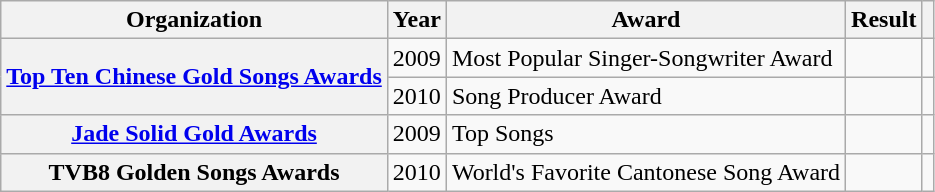<table class="wikitable sortable plainrowheaders">
<tr>
<th scope="col">Organization</th>
<th scope="col">Year</th>
<th scope="col">Award</th>
<th scope="col">Result</th>
<th class="unsortable"></th>
</tr>
<tr>
<th scope="row" rowspan="2"><a href='#'>Top Ten Chinese Gold Songs Awards</a></th>
<td>2009</td>
<td>Most Popular Singer-Songwriter Award</td>
<td></td>
<td style="text-align:center;"></td>
</tr>
<tr>
<td>2010</td>
<td>Song Producer Award</td>
<td></td>
<td style="text-align:center;"></td>
</tr>
<tr>
<th scope="row"><a href='#'>Jade Solid Gold Awards</a></th>
<td>2009</td>
<td>Top Songs</td>
<td></td>
<td style="text-align:center;"></td>
</tr>
<tr>
<th scope="row">TVB8 Golden Songs Awards</th>
<td>2010</td>
<td>World's Favorite Cantonese Song Award</td>
<td></td>
<td style="text-align:center;"></td>
</tr>
</table>
